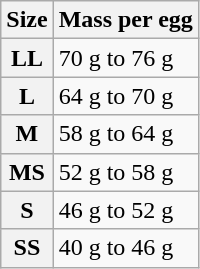<table class="wikitable">
<tr>
<th>Size</th>
<th>Mass per egg</th>
</tr>
<tr>
<th>LL</th>
<td>70 g to 76 g</td>
</tr>
<tr>
<th>L</th>
<td>64 g to 70 g</td>
</tr>
<tr>
<th>M</th>
<td>58 g to 64 g</td>
</tr>
<tr>
<th>MS</th>
<td>52 g to 58 g</td>
</tr>
<tr>
<th>S</th>
<td>46 g to 52 g</td>
</tr>
<tr>
<th>SS</th>
<td>40 g to 46 g</td>
</tr>
</table>
